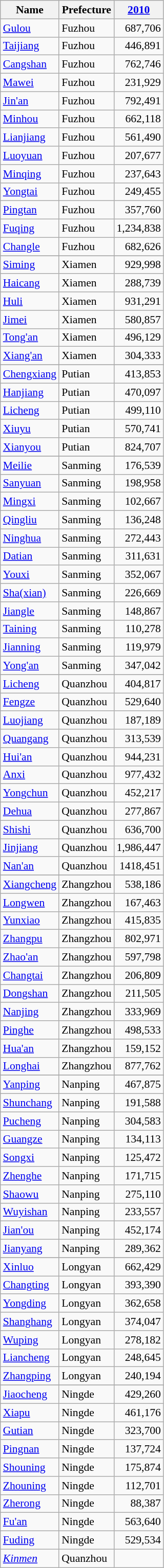<table class="wikitable sortable" style="font-size:90%;" align="center">
<tr>
<th>Name</th>
<th>Prefecture</th>
<th><a href='#'>2010</a></th>
</tr>
<tr>
<td><a href='#'>Gulou</a></td>
<td>Fuzhou</td>
<td style="text-align: right;">687,706</td>
</tr>
<tr>
<td><a href='#'>Taijiang</a></td>
<td>Fuzhou</td>
<td style="text-align: right;">446,891</td>
</tr>
<tr>
<td><a href='#'>Cangshan</a></td>
<td>Fuzhou</td>
<td style="text-align: right;">762,746</td>
</tr>
<tr>
<td><a href='#'>Mawei</a></td>
<td>Fuzhou</td>
<td style="text-align: right;">231,929</td>
</tr>
<tr>
<td><a href='#'>Jin'an</a></td>
<td>Fuzhou</td>
<td style="text-align: right;">792,491</td>
</tr>
<tr>
<td><a href='#'>Minhou</a></td>
<td>Fuzhou</td>
<td style="text-align: right;">662,118</td>
</tr>
<tr>
<td><a href='#'>Lianjiang</a></td>
<td>Fuzhou</td>
<td style="text-align: right;">561,490</td>
</tr>
<tr>
<td><a href='#'>Luoyuan</a></td>
<td>Fuzhou</td>
<td style="text-align: right;">207,677</td>
</tr>
<tr>
<td><a href='#'>Minqing</a></td>
<td>Fuzhou</td>
<td style="text-align: right;">237,643</td>
</tr>
<tr>
<td><a href='#'>Yongtai</a></td>
<td>Fuzhou</td>
<td style="text-align: right;">249,455</td>
</tr>
<tr>
<td><a href='#'>Pingtan</a></td>
<td>Fuzhou</td>
<td style="text-align: right;">357,760</td>
</tr>
<tr>
<td><a href='#'>Fuqing</a></td>
<td>Fuzhou</td>
<td style="text-align: right;">1,234,838</td>
</tr>
<tr>
<td><a href='#'>Changle</a></td>
<td>Fuzhou</td>
<td style="text-align: right;">682,626</td>
</tr>
<tr>
</tr>
<tr>
<td><a href='#'>Siming</a></td>
<td>Xiamen</td>
<td style="text-align: right;">929,998</td>
</tr>
<tr>
<td><a href='#'>Haicang</a></td>
<td>Xiamen</td>
<td style="text-align: right;">288,739</td>
</tr>
<tr>
<td><a href='#'>Huli</a></td>
<td>Xiamen</td>
<td style="text-align: right;">931,291</td>
</tr>
<tr>
<td><a href='#'>Jimei</a></td>
<td>Xiamen</td>
<td style="text-align: right;">580,857</td>
</tr>
<tr>
<td><a href='#'>Tong'an</a></td>
<td>Xiamen</td>
<td style="text-align: right;">496,129</td>
</tr>
<tr>
<td><a href='#'>Xiang'an</a></td>
<td>Xiamen</td>
<td style="text-align: right;">304,333</td>
</tr>
<tr>
</tr>
<tr>
<td><a href='#'>Chengxiang</a></td>
<td>Putian</td>
<td style="text-align: right;">413,853</td>
</tr>
<tr>
<td><a href='#'>Hanjiang</a></td>
<td>Putian</td>
<td style="text-align: right;">470,097</td>
</tr>
<tr>
<td><a href='#'>Licheng</a></td>
<td>Putian</td>
<td style="text-align: right;">499,110</td>
</tr>
<tr>
<td><a href='#'>Xiuyu</a></td>
<td>Putian</td>
<td style="text-align: right;">570,741</td>
</tr>
<tr>
<td><a href='#'>Xianyou</a></td>
<td>Putian</td>
<td style="text-align: right;">824,707</td>
</tr>
<tr>
</tr>
<tr>
<td><a href='#'>Meilie</a></td>
<td>Sanming</td>
<td style="text-align: right;">176,539</td>
</tr>
<tr>
<td><a href='#'>Sanyuan</a></td>
<td>Sanming</td>
<td style="text-align: right;">198,958</td>
</tr>
<tr>
<td><a href='#'>Mingxi</a></td>
<td>Sanming</td>
<td style="text-align: right;">102,667</td>
</tr>
<tr>
<td><a href='#'>Qingliu</a></td>
<td>Sanming</td>
<td style="text-align: right;">136,248</td>
</tr>
<tr>
<td><a href='#'>Ninghua</a></td>
<td>Sanming</td>
<td style="text-align: right;">272,443</td>
</tr>
<tr>
<td><a href='#'>Datian</a></td>
<td>Sanming</td>
<td style="text-align: right;">311,631</td>
</tr>
<tr>
<td><a href='#'>Youxi</a></td>
<td>Sanming</td>
<td style="text-align: right;">352,067</td>
</tr>
<tr>
<td><a href='#'>Sha(xian)</a></td>
<td>Sanming</td>
<td style="text-align: right;">226,669</td>
</tr>
<tr>
<td><a href='#'>Jiangle</a></td>
<td>Sanming</td>
<td style="text-align: right;">148,867</td>
</tr>
<tr>
<td><a href='#'>Taining</a></td>
<td>Sanming</td>
<td style="text-align: right;">110,278</td>
</tr>
<tr>
<td><a href='#'>Jianning</a></td>
<td>Sanming</td>
<td style="text-align: right;">119,979</td>
</tr>
<tr>
<td><a href='#'>Yong'an</a></td>
<td>Sanming</td>
<td style="text-align: right;">347,042</td>
</tr>
<tr>
</tr>
<tr>
<td><a href='#'>Licheng</a></td>
<td>Quanzhou</td>
<td style="text-align: right;">404,817</td>
</tr>
<tr>
<td><a href='#'>Fengze</a></td>
<td>Quanzhou</td>
<td style="text-align: right;">529,640</td>
</tr>
<tr>
<td><a href='#'>Luojiang</a></td>
<td>Quanzhou</td>
<td style="text-align: right;">187,189</td>
</tr>
<tr>
<td><a href='#'>Quangang</a></td>
<td>Quanzhou</td>
<td style="text-align: right;">313,539</td>
</tr>
<tr>
<td><a href='#'>Hui'an</a></td>
<td>Quanzhou</td>
<td style="text-align: right;">944,231</td>
</tr>
<tr>
<td><a href='#'>Anxi</a></td>
<td>Quanzhou</td>
<td style="text-align: right;">977,432</td>
</tr>
<tr>
<td><a href='#'>Yongchun</a></td>
<td>Quanzhou</td>
<td style="text-align: right;">452,217</td>
</tr>
<tr>
<td><a href='#'>Dehua</a></td>
<td>Quanzhou</td>
<td style="text-align: right;">277,867</td>
</tr>
<tr>
<td><a href='#'>Shishi</a></td>
<td>Quanzhou</td>
<td style="text-align: right;">636,700</td>
</tr>
<tr>
<td><a href='#'>Jinjiang</a></td>
<td>Quanzhou</td>
<td style="text-align: right;">1,986,447</td>
</tr>
<tr>
<td><a href='#'>Nan'an</a></td>
<td>Quanzhou</td>
<td style="text-align: right;">1418,451</td>
</tr>
<tr>
</tr>
<tr>
<td><a href='#'>Xiangcheng</a></td>
<td>Zhangzhou</td>
<td style="text-align: right;">538,186</td>
</tr>
<tr>
<td><a href='#'>Longwen</a></td>
<td>Zhangzhou</td>
<td style="text-align: right;">167,463</td>
</tr>
<tr>
<td><a href='#'>Yunxiao</a></td>
<td>Zhangzhou</td>
<td style="text-align: right;">415,835</td>
</tr>
<tr>
<td><a href='#'>Zhangpu</a></td>
<td>Zhangzhou</td>
<td style="text-align: right;">802,971</td>
</tr>
<tr>
<td><a href='#'>Zhao'an</a></td>
<td>Zhangzhou</td>
<td style="text-align: right;">597,798</td>
</tr>
<tr>
<td><a href='#'>Changtai</a></td>
<td>Zhangzhou</td>
<td style="text-align: right;">206,809</td>
</tr>
<tr>
<td><a href='#'>Dongshan</a></td>
<td>Zhangzhou</td>
<td style="text-align: right;">211,505</td>
</tr>
<tr>
<td><a href='#'>Nanjing</a></td>
<td>Zhangzhou</td>
<td style="text-align: right;">333,969</td>
</tr>
<tr>
<td><a href='#'>Pinghe</a></td>
<td>Zhangzhou</td>
<td style="text-align: right;">498,533</td>
</tr>
<tr>
<td><a href='#'>Hua'an</a></td>
<td>Zhangzhou</td>
<td style="text-align: right;">159,152</td>
</tr>
<tr>
<td><a href='#'>Longhai</a></td>
<td>Zhangzhou</td>
<td style="text-align: right;">877,762</td>
</tr>
<tr>
</tr>
<tr>
<td><a href='#'>Yanping</a></td>
<td>Nanping</td>
<td style="text-align: right;">467,875</td>
</tr>
<tr>
<td><a href='#'>Shunchang</a></td>
<td>Nanping</td>
<td style="text-align: right;">191,588</td>
</tr>
<tr>
<td><a href='#'>Pucheng</a></td>
<td>Nanping</td>
<td style="text-align: right;">304,583</td>
</tr>
<tr>
<td><a href='#'>Guangze</a></td>
<td>Nanping</td>
<td style="text-align: right;">134,113</td>
</tr>
<tr>
<td><a href='#'>Songxi</a></td>
<td>Nanping</td>
<td style="text-align: right;">125,472</td>
</tr>
<tr>
<td><a href='#'>Zhenghe</a></td>
<td>Nanping</td>
<td style="text-align: right;">171,715</td>
</tr>
<tr>
<td><a href='#'>Shaowu</a></td>
<td>Nanping</td>
<td style="text-align: right;">275,110</td>
</tr>
<tr>
<td><a href='#'>Wuyishan</a></td>
<td>Nanping</td>
<td style="text-align: right;">233,557</td>
</tr>
<tr>
<td><a href='#'>Jian'ou</a></td>
<td>Nanping</td>
<td style="text-align: right;">452,174</td>
</tr>
<tr>
<td><a href='#'>Jianyang</a></td>
<td>Nanping</td>
<td style="text-align: right;">289,362</td>
</tr>
<tr>
</tr>
<tr>
<td><a href='#'>Xinluo</a></td>
<td>Longyan</td>
<td style="text-align: right;">662,429</td>
</tr>
<tr>
<td><a href='#'>Changting</a></td>
<td>Longyan</td>
<td style="text-align: right;">393,390</td>
</tr>
<tr>
<td><a href='#'>Yongding</a></td>
<td>Longyan</td>
<td style="text-align: right;">362,658</td>
</tr>
<tr>
<td><a href='#'>Shanghang</a></td>
<td>Longyan</td>
<td style="text-align: right;">374,047</td>
</tr>
<tr>
<td><a href='#'>Wuping</a></td>
<td>Longyan</td>
<td style="text-align: right;">278,182</td>
</tr>
<tr>
<td><a href='#'>Liancheng</a></td>
<td>Longyan</td>
<td style="text-align: right;">248,645</td>
</tr>
<tr>
<td><a href='#'>Zhangping</a></td>
<td>Longyan</td>
<td style="text-align: right;">240,194</td>
</tr>
<tr>
</tr>
<tr>
<td><a href='#'>Jiaocheng</a></td>
<td>Ningde</td>
<td style="text-align: right;">429,260</td>
</tr>
<tr>
<td><a href='#'>Xiapu</a></td>
<td>Ningde</td>
<td style="text-align: right;">461,176</td>
</tr>
<tr>
<td><a href='#'>Gutian</a></td>
<td>Ningde</td>
<td style="text-align: right;">323,700</td>
</tr>
<tr>
<td><a href='#'>Pingnan</a></td>
<td>Ningde</td>
<td style="text-align: right;">137,724</td>
</tr>
<tr>
<td><a href='#'>Shouning</a></td>
<td>Ningde</td>
<td style="text-align: right;">175,874</td>
</tr>
<tr>
<td><a href='#'>Zhouning</a></td>
<td>Ningde</td>
<td style="text-align: right;">112,701</td>
</tr>
<tr>
<td><a href='#'>Zherong</a></td>
<td>Ningde</td>
<td style="text-align: right;">88,387</td>
</tr>
<tr>
<td><a href='#'>Fu'an</a></td>
<td>Ningde</td>
<td style="text-align: right;">563,640</td>
</tr>
<tr>
<td><a href='#'>Fuding</a></td>
<td>Ningde</td>
<td style="text-align: right;">529,534</td>
</tr>
<tr>
<td><em><a href='#'>Kinmen</a></em> </td>
<td>Quanzhou</td>
<td style="text-align: right;"></td>
</tr>
</table>
